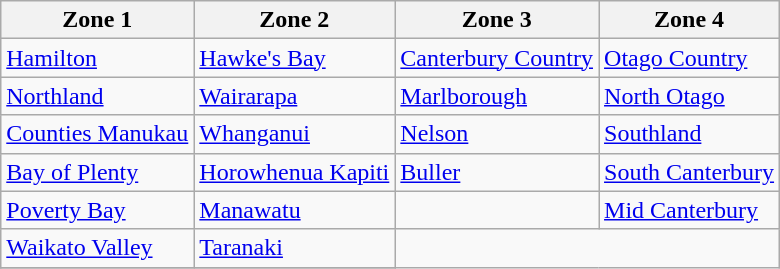<table class="wikitable">
<tr>
<th>Zone 1</th>
<th>Zone 2</th>
<th>Zone 3</th>
<th>Zone 4</th>
</tr>
<tr>
<td><a href='#'>Hamilton</a></td>
<td><a href='#'>Hawke's Bay</a></td>
<td><a href='#'>Canterbury Country</a></td>
<td><a href='#'>Otago Country</a></td>
</tr>
<tr>
<td><a href='#'>Northland</a></td>
<td><a href='#'>Wairarapa</a></td>
<td><a href='#'>Marlborough</a></td>
<td><a href='#'>North Otago</a></td>
</tr>
<tr>
<td><a href='#'>Counties Manukau</a></td>
<td><a href='#'>Whanganui</a></td>
<td><a href='#'>Nelson</a></td>
<td><a href='#'>Southland</a></td>
</tr>
<tr>
<td><a href='#'>Bay of Plenty</a></td>
<td><a href='#'>Horowhenua Kapiti</a></td>
<td><a href='#'>Buller</a></td>
<td><a href='#'>South Canterbury</a></td>
</tr>
<tr>
<td><a href='#'>Poverty Bay</a></td>
<td><a href='#'>Manawatu</a></td>
<td></td>
<td><a href='#'>Mid Canterbury</a></td>
</tr>
<tr>
<td><a href='#'>Waikato Valley</a></td>
<td><a href='#'>Taranaki</a></td>
</tr>
<tr>
</tr>
</table>
